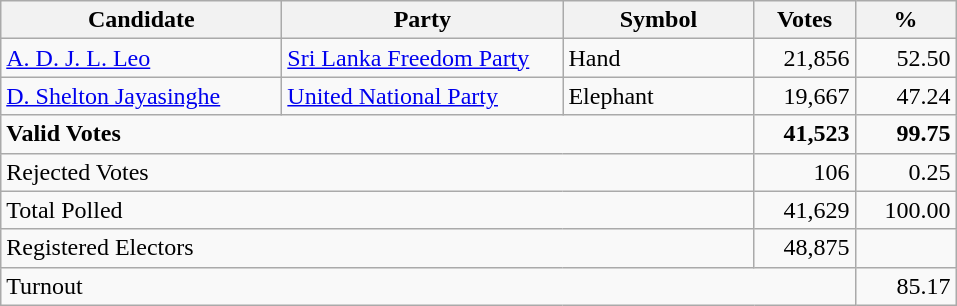<table class="wikitable" border="1" style="text-align:right;">
<tr>
<th align=left width="180">Candidate</th>
<th align=left width="180">Party</th>
<th align=left width="120">Symbol</th>
<th align=left width="60">Votes</th>
<th align=left width="60">%</th>
</tr>
<tr>
<td align=left><a href='#'>A. D. J. L. Leo</a></td>
<td align=left><a href='#'>Sri Lanka Freedom Party</a></td>
<td align=left>Hand</td>
<td>21,856</td>
<td>52.50</td>
</tr>
<tr>
<td align=left><a href='#'>D. Shelton Jayasinghe</a></td>
<td align=left><a href='#'>United National Party</a></td>
<td align=left>Elephant</td>
<td>19,667</td>
<td>47.24</td>
</tr>
<tr>
<td align=left colspan=3><strong>Valid Votes</strong></td>
<td><strong>41,523</strong></td>
<td><strong>99.75</strong></td>
</tr>
<tr>
<td align=left colspan=3>Rejected Votes</td>
<td>106</td>
<td>0.25</td>
</tr>
<tr>
<td align=left colspan=3>Total Polled</td>
<td>41,629</td>
<td>100.00</td>
</tr>
<tr>
<td align=left colspan=3>Registered Electors</td>
<td>48,875</td>
<td></td>
</tr>
<tr>
<td align=left colspan=4>Turnout</td>
<td>85.17</td>
</tr>
</table>
